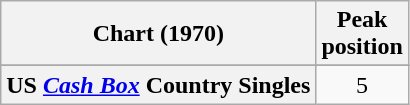<table class="wikitable sortable plainrowheaders" style="text-align:center">
<tr>
<th align="center">Chart (1970)</th>
<th align="center">Peak<br>position</th>
</tr>
<tr>
</tr>
<tr>
<th scope="row">US <em><a href='#'>Cash Box</a></em> Country Singles</th>
<td>5</td>
</tr>
</table>
